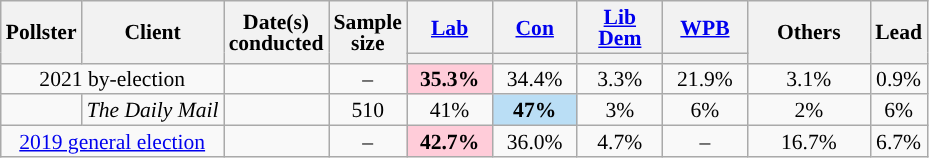<table class="wikitable sortable mw-datatable" style="text-align:center;font-size:90%;line-height:14px;">
<tr>
<th rowspan="2">Pollster</th>
<th rowspan="2">Client</th>
<th rowspan="2">Date(s)<br>conducted</th>
<th data-sort-type="number" rowspan="2">Sample<br>size</th>
<th class="unsortable" style="width:50px;"><a href='#'>Lab</a></th>
<th class="unsortable" style="width:50px;"><a href='#'>Con</a></th>
<th class="unsortable" style="width:50px;"><a href='#'>Lib Dem</a></th>
<th class="unsortable" style="width:50px;"><a href='#'>WPB</a></th>
<th rowspan="2" class="unsortable" style="width:75px;">Others</th>
<th data-sort-type="number" rowspan="2">Lead</th>
</tr>
<tr>
<th data-sort-type="number" style="background:"></th>
<th data-sort-type="number" style="background:"></th>
<th data-sort-type="number" style="background:"></th>
<th data-sort-type="number" style="background:"></th>
</tr>
<tr>
<td colspan="2">2021 by-election</td>
<td></td>
<td>–</td>
<td style="background:#FFCCD9;"><strong>35.3%</strong></td>
<td>34.4%</td>
<td>3.3%</td>
<td>21.9%</td>
<td>3.1%</td>
<td style="background:">0.9%</td>
</tr>
<tr>
<td></td>
<td><em>The Daily Mail</em></td>
<td></td>
<td>510</td>
<td>41%</td>
<td style="background:#BADEF5;"><strong>47%</strong></td>
<td>3%</td>
<td>6%</td>
<td>2%</td>
<td style="background:">6%</td>
</tr>
<tr>
<td colspan="2"><a href='#'>2019 general election</a></td>
<td></td>
<td>–</td>
<td style="background:#FFCCD9;"><strong>42.7%</strong></td>
<td>36.0%</td>
<td>4.7%</td>
<td>–</td>
<td>16.7%</td>
<td style="background:">6.7%</td>
</tr>
</table>
